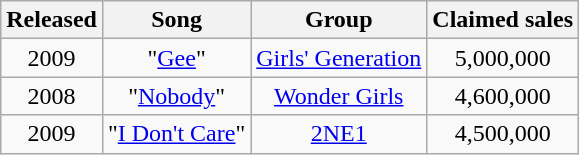<table class="wikitable" style="text-align:center;">
<tr>
<th>Released</th>
<th>Song</th>
<th>Group</th>
<th>Claimed sales</th>
</tr>
<tr>
<td>2009</td>
<td>"<a href='#'>Gee</a>"</td>
<td><a href='#'>Girls' Generation</a></td>
<td>5,000,000</td>
</tr>
<tr>
<td>2008</td>
<td>"<a href='#'>Nobody</a>"</td>
<td><a href='#'>Wonder Girls</a></td>
<td>4,600,000</td>
</tr>
<tr>
<td>2009</td>
<td>"<a href='#'>I Don't Care</a>"</td>
<td><a href='#'>2NE1</a></td>
<td>4,500,000</td>
</tr>
</table>
